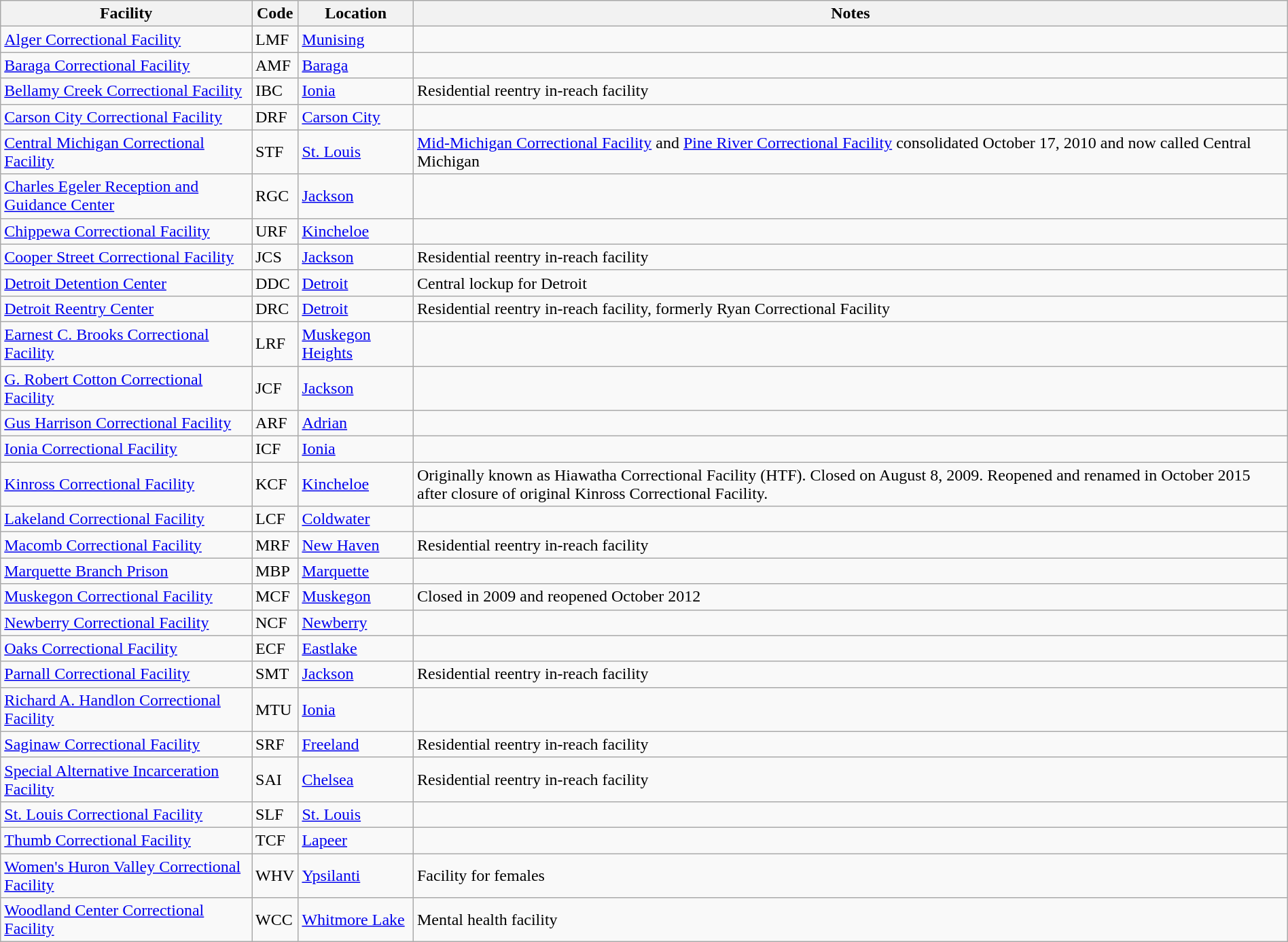<table class="wikitable sortable" width="100%">
<tr>
<th>Facility</th>
<th>Code</th>
<th>Location</th>
<th>Notes</th>
</tr>
<tr>
<td><a href='#'>Alger Correctional Facility</a></td>
<td>LMF</td>
<td><a href='#'>Munising</a></td>
<td></td>
</tr>
<tr>
<td><a href='#'>Baraga Correctional Facility</a></td>
<td>AMF</td>
<td><a href='#'>Baraga</a></td>
<td></td>
</tr>
<tr>
<td><a href='#'>Bellamy Creek Correctional Facility</a></td>
<td>IBC</td>
<td><a href='#'>Ionia</a></td>
<td>Residential reentry in-reach facility</td>
</tr>
<tr>
<td><a href='#'>Carson City Correctional Facility</a></td>
<td>DRF</td>
<td><a href='#'>Carson City</a></td>
<td></td>
</tr>
<tr>
<td><a href='#'>Central Michigan Correctional Facility</a></td>
<td>STF</td>
<td><a href='#'>St. Louis</a></td>
<td><a href='#'>Mid-Michigan Correctional Facility</a> and <a href='#'>Pine River Correctional Facility</a> consolidated October 17, 2010 and now called Central Michigan</td>
</tr>
<tr>
<td><a href='#'>Charles Egeler Reception and Guidance Center</a></td>
<td>RGC</td>
<td><a href='#'>Jackson</a></td>
<td></td>
</tr>
<tr>
<td><a href='#'>Chippewa Correctional Facility</a></td>
<td>URF</td>
<td><a href='#'>Kincheloe</a></td>
<td></td>
</tr>
<tr>
<td><a href='#'>Cooper Street Correctional Facility</a></td>
<td>JCS</td>
<td><a href='#'>Jackson</a></td>
<td>Residential reentry in-reach facility</td>
</tr>
<tr>
<td><a href='#'>Detroit Detention Center</a></td>
<td>DDC</td>
<td><a href='#'>Detroit</a></td>
<td>Central lockup for Detroit</td>
</tr>
<tr>
<td><a href='#'>Detroit Reentry Center</a></td>
<td>DRC</td>
<td><a href='#'>Detroit</a></td>
<td>Residential reentry in-reach facility, formerly Ryan Correctional Facility</td>
</tr>
<tr>
<td><a href='#'>Earnest C. Brooks Correctional Facility</a></td>
<td>LRF</td>
<td><a href='#'>Muskegon Heights</a></td>
<td></td>
</tr>
<tr>
<td><a href='#'>G. Robert Cotton Correctional Facility</a></td>
<td>JCF</td>
<td><a href='#'>Jackson</a></td>
<td></td>
</tr>
<tr>
<td><a href='#'>Gus Harrison Correctional Facility</a></td>
<td>ARF</td>
<td><a href='#'>Adrian</a></td>
<td></td>
</tr>
<tr>
<td><a href='#'>Ionia Correctional Facility</a></td>
<td>ICF</td>
<td><a href='#'>Ionia</a></td>
<td></td>
</tr>
<tr>
<td><a href='#'>Kinross Correctional Facility</a></td>
<td>KCF</td>
<td><a href='#'>Kincheloe</a></td>
<td>Originally known as Hiawatha Correctional Facility (HTF). Closed on August 8, 2009. Reopened and renamed in October 2015 after closure of original Kinross Correctional Facility.</td>
</tr>
<tr>
<td><a href='#'>Lakeland Correctional Facility</a></td>
<td>LCF</td>
<td><a href='#'>Coldwater</a></td>
<td></td>
</tr>
<tr>
<td><a href='#'>Macomb Correctional Facility</a></td>
<td>MRF</td>
<td><a href='#'>New Haven</a></td>
<td>Residential reentry in-reach facility</td>
</tr>
<tr>
<td><a href='#'>Marquette Branch Prison</a></td>
<td>MBP</td>
<td><a href='#'>Marquette</a></td>
<td></td>
</tr>
<tr>
<td><a href='#'>Muskegon Correctional Facility</a></td>
<td>MCF</td>
<td><a href='#'>Muskegon</a></td>
<td>Closed in 2009 and reopened October 2012</td>
</tr>
<tr>
<td><a href='#'>Newberry Correctional Facility</a></td>
<td>NCF</td>
<td><a href='#'>Newberry</a></td>
<td></td>
</tr>
<tr>
<td><a href='#'>Oaks Correctional Facility</a></td>
<td>ECF</td>
<td><a href='#'>Eastlake</a></td>
<td></td>
</tr>
<tr>
<td><a href='#'>Parnall Correctional Facility</a></td>
<td>SMT</td>
<td><a href='#'>Jackson</a></td>
<td>Residential reentry in-reach facility</td>
</tr>
<tr>
<td><a href='#'>Richard A. Handlon Correctional Facility</a></td>
<td>MTU</td>
<td><a href='#'>Ionia</a></td>
<td></td>
</tr>
<tr>
<td><a href='#'>Saginaw Correctional Facility</a></td>
<td>SRF</td>
<td><a href='#'>Freeland</a></td>
<td>Residential reentry in-reach facility</td>
</tr>
<tr>
<td><a href='#'>Special Alternative Incarceration Facility</a></td>
<td>SAI</td>
<td><a href='#'>Chelsea</a></td>
<td>Residential reentry in-reach facility</td>
</tr>
<tr>
<td><a href='#'>St. Louis Correctional Facility</a></td>
<td>SLF</td>
<td><a href='#'>St. Louis</a></td>
<td></td>
</tr>
<tr>
<td><a href='#'>Thumb Correctional Facility</a></td>
<td>TCF</td>
<td><a href='#'>Lapeer</a></td>
<td></td>
</tr>
<tr>
<td><a href='#'>Women's Huron Valley Correctional Facility</a></td>
<td>WHV</td>
<td><a href='#'>Ypsilanti</a></td>
<td>Facility for females</td>
</tr>
<tr>
<td><a href='#'>Woodland Center Correctional Facility</a></td>
<td>WCC</td>
<td><a href='#'>Whitmore Lake</a></td>
<td>Mental health facility</td>
</tr>
</table>
